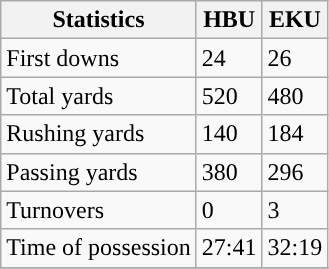<table class="wikitable" style="float: left;">
<tr>
<th>Statistics</th>
<th>HBU</th>
<th>EKU</th>
</tr>
<tr>
<td>First downs</td>
<td>24</td>
<td>26</td>
</tr>
<tr>
<td>Total yards</td>
<td>520</td>
<td>480</td>
</tr>
<tr>
<td>Rushing yards</td>
<td>140</td>
<td>184</td>
</tr>
<tr>
<td>Passing yards</td>
<td>380</td>
<td>296</td>
</tr>
<tr>
<td>Turnovers</td>
<td>0</td>
<td>3</td>
</tr>
<tr>
<td>Time of possession</td>
<td>27:41</td>
<td>32:19</td>
</tr>
<tr>
</tr>
</table>
